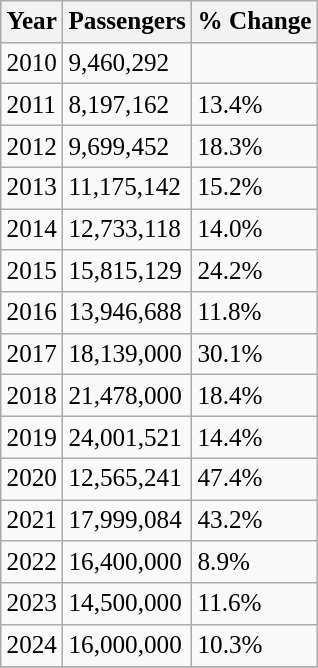<table class="wikitable" style="font-size: 105%">
<tr>
<th>Year</th>
<th>Passengers</th>
<th>% Change</th>
</tr>
<tr>
<td>2010</td>
<td>9,460,292</td>
<td></td>
</tr>
<tr>
<td>2011</td>
<td>8,197,162</td>
<td> 13.4%</td>
</tr>
<tr>
<td>2012</td>
<td>9,699,452</td>
<td> 18.3%</td>
</tr>
<tr>
<td>2013</td>
<td>11,175,142</td>
<td> 15.2%</td>
</tr>
<tr>
<td>2014</td>
<td>12,733,118</td>
<td> 14.0%</td>
</tr>
<tr>
<td>2015</td>
<td>15,815,129</td>
<td> 24.2%</td>
</tr>
<tr>
<td>2016</td>
<td>13,946,688</td>
<td> 11.8%</td>
</tr>
<tr>
<td>2017</td>
<td>18,139,000</td>
<td> 30.1%</td>
</tr>
<tr>
<td>2018</td>
<td>21,478,000</td>
<td> 18.4%</td>
</tr>
<tr>
<td>2019</td>
<td>24,001,521</td>
<td> 14.4%</td>
</tr>
<tr>
<td>2020</td>
<td>12,565,241</td>
<td> 47.4%</td>
</tr>
<tr>
<td>2021</td>
<td>17,999,084</td>
<td> 43.2%</td>
</tr>
<tr>
<td>2022</td>
<td>16,400,000</td>
<td> 8.9%</td>
</tr>
<tr>
<td>2023</td>
<td>14,500,000</td>
<td> 11.6%</td>
</tr>
<tr>
<td>2024</td>
<td>16,000,000</td>
<td> 10.3%</td>
</tr>
<tr>
</tr>
</table>
